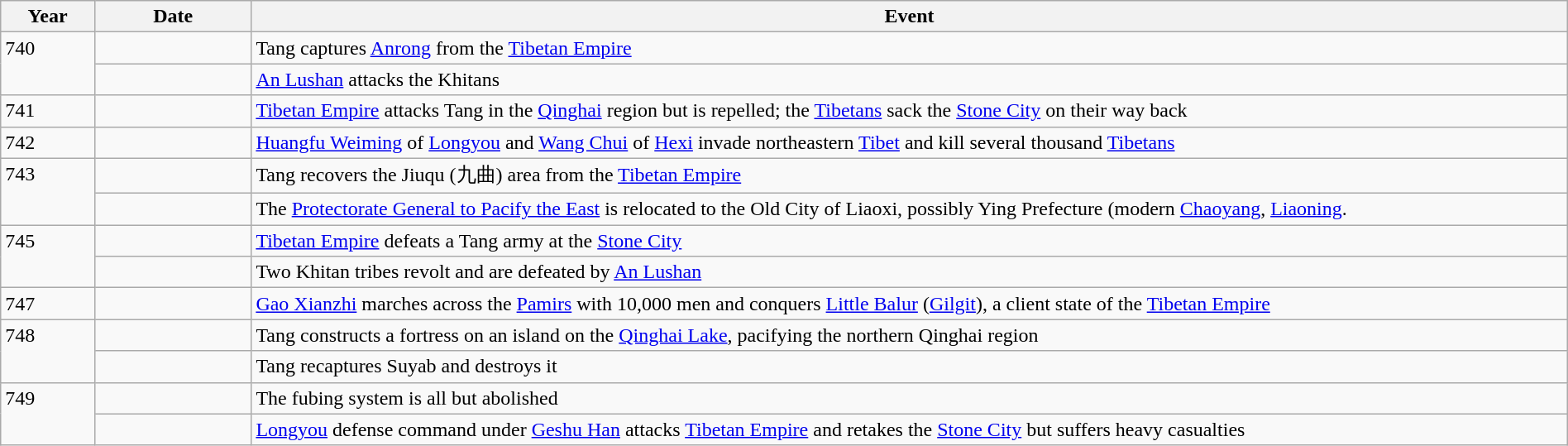<table class="wikitable" width="100%">
<tr>
<th style="width:6%">Year</th>
<th style="width:10%">Date</th>
<th>Event</th>
</tr>
<tr>
<td rowspan="2" valign="top">740</td>
<td></td>
<td>Tang captures <a href='#'>Anrong</a> from the <a href='#'>Tibetan Empire</a></td>
</tr>
<tr>
<td></td>
<td><a href='#'>An Lushan</a> attacks the Khitans</td>
</tr>
<tr>
<td>741</td>
<td></td>
<td><a href='#'>Tibetan Empire</a> attacks Tang in the <a href='#'>Qinghai</a> region but is repelled; the <a href='#'>Tibetans</a> sack the <a href='#'>Stone City</a> on their way back</td>
</tr>
<tr>
<td>742</td>
<td></td>
<td><a href='#'>Huangfu Weiming</a> of <a href='#'>Longyou</a> and <a href='#'>Wang Chui</a> of <a href='#'>Hexi</a> invade northeastern <a href='#'>Tibet</a> and kill several thousand <a href='#'>Tibetans</a></td>
</tr>
<tr>
<td rowspan="2" valign="top">743</td>
<td></td>
<td>Tang recovers the Jiuqu (九曲) area from the <a href='#'>Tibetan Empire</a></td>
</tr>
<tr>
<td></td>
<td>The <a href='#'>Protectorate General to Pacify the East</a> is relocated to the Old City of Liaoxi, possibly Ying Prefecture (modern <a href='#'>Chaoyang</a>, <a href='#'>Liaoning</a>.</td>
</tr>
<tr>
<td rowspan="2" valign="top">745</td>
<td></td>
<td><a href='#'>Tibetan Empire</a> defeats a Tang army at the <a href='#'>Stone City</a></td>
</tr>
<tr>
<td></td>
<td>Two Khitan tribes revolt and are defeated by <a href='#'>An Lushan</a></td>
</tr>
<tr>
<td>747</td>
<td></td>
<td><a href='#'>Gao Xianzhi</a> marches across the <a href='#'>Pamirs</a> with 10,000 men and conquers <a href='#'>Little Balur</a> (<a href='#'>Gilgit</a>), a client state of the <a href='#'>Tibetan Empire</a></td>
</tr>
<tr>
<td rowspan="2" valign="top">748</td>
<td></td>
<td>Tang constructs a fortress on an island on the <a href='#'>Qinghai Lake</a>, pacifying the northern Qinghai region</td>
</tr>
<tr>
<td></td>
<td>Tang recaptures Suyab and destroys it</td>
</tr>
<tr>
<td rowspan="2" valign="top">749</td>
<td></td>
<td>The fubing system is all but abolished</td>
</tr>
<tr>
<td></td>
<td><a href='#'>Longyou</a> defense command under <a href='#'>Geshu Han</a> attacks <a href='#'>Tibetan Empire</a> and retakes the <a href='#'>Stone City</a> but suffers heavy casualties</td>
</tr>
</table>
